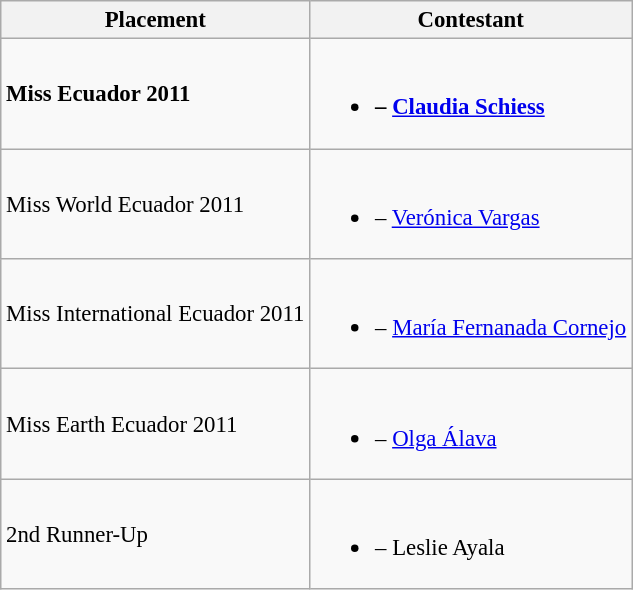<table class="wikitable sortable" style="font-size: 95%;">
<tr>
<th>Placement</th>
<th>Contestant</th>
</tr>
<tr>
<td><strong>Miss Ecuador 2011</strong></td>
<td><br><ul><li><strong> – <a href='#'>Claudia Schiess</a></strong></li></ul></td>
</tr>
<tr>
<td>Miss World Ecuador 2011</td>
<td><br><ul><li> – <a href='#'>Verónica Vargas</a></li></ul></td>
</tr>
<tr>
<td>Miss International Ecuador 2011</td>
<td><br><ul><li> – <a href='#'>María Fernanada Cornejo</a></li></ul></td>
</tr>
<tr>
<td>Miss Earth Ecuador 2011</td>
<td><br><ul><li> – <a href='#'>Olga Álava</a></li></ul></td>
</tr>
<tr>
<td>2nd Runner-Up</td>
<td><br><ul><li> – Leslie Ayala</li></ul></td>
</tr>
</table>
